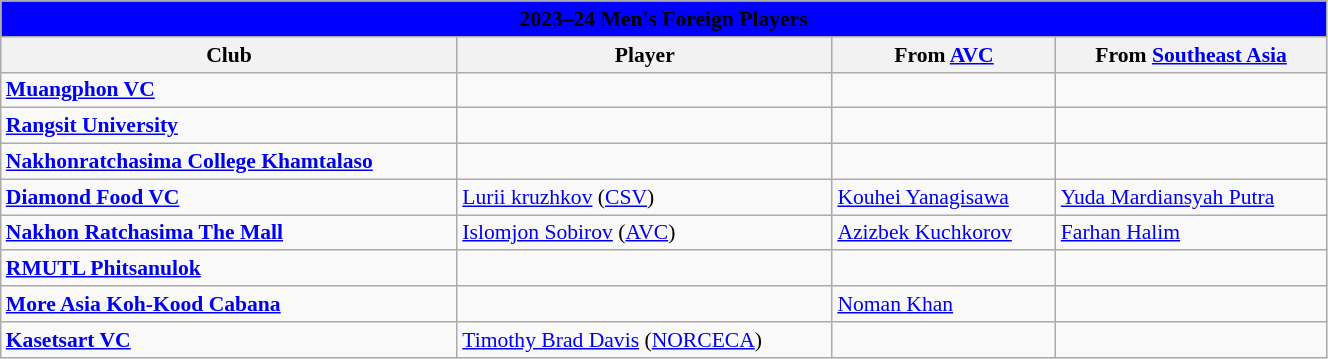<table class="wikitable" style="font-size:90%; width:70%; text-align:left;">
<tr>
<th style=background:Blue colspan=4><span> 2023–24 Men's Foreign Players</span></th>
</tr>
<tr>
<th>Club</th>
<th>Player</th>
<th>From <a href='#'>AVC</a></th>
<th>From <a href='#'>Southeast Asia</a></th>
</tr>
<tr>
<td><strong><a href='#'>Muangphon VC</a></strong></td>
<td></td>
<td></td>
<td></td>
</tr>
<tr>
<td><strong><a href='#'>Rangsit University</a></strong></td>
<td></td>
<td></td>
<td></td>
</tr>
<tr>
<td><strong><a href='#'>Nakhonratchasima College Khamtalaso</a></strong></td>
<td></td>
<td></td>
<td></td>
</tr>
<tr>
<td><strong><a href='#'>Diamond Food VC</a></strong></td>
<td> <a href='#'>Lurii kruzhkov</a> (<a href='#'>CSV</a>)</td>
<td> <a href='#'>Kouhei Yanagisawa</a></td>
<td> <a href='#'>Yuda Mardiansyah Putra</a></td>
</tr>
<tr>
<td><strong><a href='#'>Nakhon Ratchasima The Mall</a></strong></td>
<td> <a href='#'>Islomjon Sobirov</a> (<a href='#'>AVC</a>)</td>
<td> <a href='#'>Azizbek Kuchkorov</a></td>
<td> <a href='#'>Farhan Halim</a></td>
</tr>
<tr>
<td><strong><a href='#'>RMUTL Phitsanulok</a></strong></td>
<td></td>
<td></td>
<td></td>
</tr>
<tr>
<td><strong><a href='#'>More Asia Koh-Kood Cabana</a></strong></td>
<td></td>
<td> <a href='#'>Noman Khan</a></td>
<td></td>
</tr>
<tr>
<td><strong><a href='#'>Kasetsart VC</a></strong></td>
<td> <a href='#'>Timothy Brad Davis</a> (<a href='#'>NORCECA</a>)</td>
<td></td>
<td></td>
</tr>
</table>
